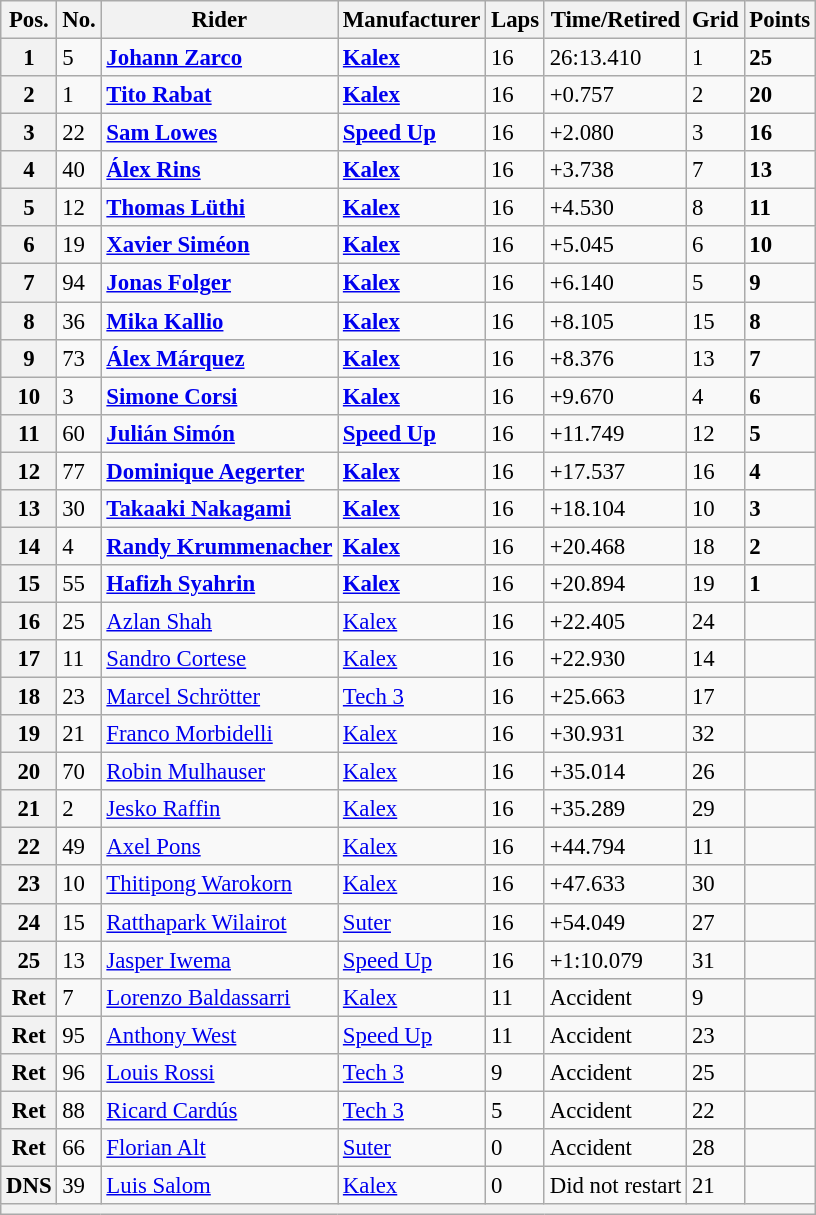<table class="wikitable" style="font-size: 95%;">
<tr>
<th>Pos.</th>
<th>No.</th>
<th>Rider</th>
<th>Manufacturer</th>
<th>Laps</th>
<th>Time/Retired</th>
<th>Grid</th>
<th>Points</th>
</tr>
<tr>
<th>1</th>
<td>5</td>
<td> <strong><a href='#'>Johann Zarco</a></strong></td>
<td><strong><a href='#'>Kalex</a></strong></td>
<td>16</td>
<td>26:13.410</td>
<td>1</td>
<td><strong>25</strong></td>
</tr>
<tr>
<th>2</th>
<td>1</td>
<td> <strong><a href='#'>Tito Rabat</a></strong></td>
<td><strong><a href='#'>Kalex</a></strong></td>
<td>16</td>
<td>+0.757</td>
<td>2</td>
<td><strong>20</strong></td>
</tr>
<tr>
<th>3</th>
<td>22</td>
<td> <strong><a href='#'>Sam Lowes</a></strong></td>
<td><strong><a href='#'>Speed Up</a></strong></td>
<td>16</td>
<td>+2.080</td>
<td>3</td>
<td><strong>16</strong></td>
</tr>
<tr>
<th>4</th>
<td>40</td>
<td> <strong><a href='#'>Álex Rins</a></strong></td>
<td><strong><a href='#'>Kalex</a></strong></td>
<td>16</td>
<td>+3.738</td>
<td>7</td>
<td><strong>13</strong></td>
</tr>
<tr>
<th>5</th>
<td>12</td>
<td> <strong><a href='#'>Thomas Lüthi</a></strong></td>
<td><strong><a href='#'>Kalex</a></strong></td>
<td>16</td>
<td>+4.530</td>
<td>8</td>
<td><strong>11</strong></td>
</tr>
<tr>
<th>6</th>
<td>19</td>
<td> <strong><a href='#'>Xavier Siméon</a></strong></td>
<td><strong><a href='#'>Kalex</a></strong></td>
<td>16</td>
<td>+5.045</td>
<td>6</td>
<td><strong>10</strong></td>
</tr>
<tr>
<th>7</th>
<td>94</td>
<td> <strong><a href='#'>Jonas Folger</a></strong></td>
<td><strong><a href='#'>Kalex</a></strong></td>
<td>16</td>
<td>+6.140</td>
<td>5</td>
<td><strong>9</strong></td>
</tr>
<tr>
<th>8</th>
<td>36</td>
<td> <strong><a href='#'>Mika Kallio</a></strong></td>
<td><strong><a href='#'>Kalex</a></strong></td>
<td>16</td>
<td>+8.105</td>
<td>15</td>
<td><strong>8</strong></td>
</tr>
<tr>
<th>9</th>
<td>73</td>
<td> <strong><a href='#'>Álex Márquez</a></strong></td>
<td><strong><a href='#'>Kalex</a></strong></td>
<td>16</td>
<td>+8.376</td>
<td>13</td>
<td><strong>7</strong></td>
</tr>
<tr>
<th>10</th>
<td>3</td>
<td> <strong><a href='#'>Simone Corsi</a></strong></td>
<td><strong><a href='#'>Kalex</a></strong></td>
<td>16</td>
<td>+9.670</td>
<td>4</td>
<td><strong>6</strong></td>
</tr>
<tr>
<th>11</th>
<td>60</td>
<td> <strong><a href='#'>Julián Simón</a></strong></td>
<td><strong><a href='#'>Speed Up</a></strong></td>
<td>16</td>
<td>+11.749</td>
<td>12</td>
<td><strong>5</strong></td>
</tr>
<tr>
<th>12</th>
<td>77</td>
<td> <strong><a href='#'>Dominique Aegerter</a></strong></td>
<td><strong><a href='#'>Kalex</a></strong></td>
<td>16</td>
<td>+17.537</td>
<td>16</td>
<td><strong>4</strong></td>
</tr>
<tr>
<th>13</th>
<td>30</td>
<td> <strong><a href='#'>Takaaki Nakagami</a></strong></td>
<td><strong><a href='#'>Kalex</a></strong></td>
<td>16</td>
<td>+18.104</td>
<td>10</td>
<td><strong>3</strong></td>
</tr>
<tr>
<th>14</th>
<td>4</td>
<td> <strong><a href='#'>Randy Krummenacher</a></strong></td>
<td><strong><a href='#'>Kalex</a></strong></td>
<td>16</td>
<td>+20.468</td>
<td>18</td>
<td><strong>2</strong></td>
</tr>
<tr>
<th>15</th>
<td>55</td>
<td> <strong><a href='#'>Hafizh Syahrin</a></strong></td>
<td><strong><a href='#'>Kalex</a></strong></td>
<td>16</td>
<td>+20.894</td>
<td>19</td>
<td><strong>1</strong></td>
</tr>
<tr>
<th>16</th>
<td>25</td>
<td> <a href='#'>Azlan Shah</a></td>
<td><a href='#'>Kalex</a></td>
<td>16</td>
<td>+22.405</td>
<td>24</td>
<td></td>
</tr>
<tr>
<th>17</th>
<td>11</td>
<td> <a href='#'>Sandro Cortese</a></td>
<td><a href='#'>Kalex</a></td>
<td>16</td>
<td>+22.930</td>
<td>14</td>
<td></td>
</tr>
<tr>
<th>18</th>
<td>23</td>
<td> <a href='#'>Marcel Schrötter</a></td>
<td><a href='#'>Tech 3</a></td>
<td>16</td>
<td>+25.663</td>
<td>17</td>
<td></td>
</tr>
<tr>
<th>19</th>
<td>21</td>
<td> <a href='#'>Franco Morbidelli</a></td>
<td><a href='#'>Kalex</a></td>
<td>16</td>
<td>+30.931</td>
<td>32</td>
<td></td>
</tr>
<tr>
<th>20</th>
<td>70</td>
<td> <a href='#'>Robin Mulhauser</a></td>
<td><a href='#'>Kalex</a></td>
<td>16</td>
<td>+35.014</td>
<td>26</td>
<td></td>
</tr>
<tr>
<th>21</th>
<td>2</td>
<td> <a href='#'>Jesko Raffin</a></td>
<td><a href='#'>Kalex</a></td>
<td>16</td>
<td>+35.289</td>
<td>29</td>
<td></td>
</tr>
<tr>
<th>22</th>
<td>49</td>
<td> <a href='#'>Axel Pons</a></td>
<td><a href='#'>Kalex</a></td>
<td>16</td>
<td>+44.794</td>
<td>11</td>
<td></td>
</tr>
<tr>
<th>23</th>
<td>10</td>
<td> <a href='#'>Thitipong Warokorn</a></td>
<td><a href='#'>Kalex</a></td>
<td>16</td>
<td>+47.633</td>
<td>30</td>
<td></td>
</tr>
<tr>
<th>24</th>
<td>15</td>
<td> <a href='#'>Ratthapark Wilairot</a></td>
<td><a href='#'>Suter</a></td>
<td>16</td>
<td>+54.049</td>
<td>27</td>
<td></td>
</tr>
<tr>
<th>25</th>
<td>13</td>
<td> <a href='#'>Jasper Iwema</a></td>
<td><a href='#'>Speed Up</a></td>
<td>16</td>
<td>+1:10.079</td>
<td>31</td>
<td></td>
</tr>
<tr>
<th>Ret</th>
<td>7</td>
<td> <a href='#'>Lorenzo Baldassarri</a></td>
<td><a href='#'>Kalex</a></td>
<td>11</td>
<td>Accident</td>
<td>9</td>
<td></td>
</tr>
<tr>
<th>Ret</th>
<td>95</td>
<td> <a href='#'>Anthony West</a></td>
<td><a href='#'>Speed Up</a></td>
<td>11</td>
<td>Accident</td>
<td>23</td>
<td></td>
</tr>
<tr>
<th>Ret</th>
<td>96</td>
<td> <a href='#'>Louis Rossi</a></td>
<td><a href='#'>Tech 3</a></td>
<td>9</td>
<td>Accident</td>
<td>25</td>
<td></td>
</tr>
<tr>
<th>Ret</th>
<td>88</td>
<td> <a href='#'>Ricard Cardús</a></td>
<td><a href='#'>Tech 3</a></td>
<td>5</td>
<td>Accident</td>
<td>22</td>
<td></td>
</tr>
<tr>
<th>Ret</th>
<td>66</td>
<td> <a href='#'>Florian Alt</a></td>
<td><a href='#'>Suter</a></td>
<td>0</td>
<td>Accident</td>
<td>28</td>
<td></td>
</tr>
<tr>
<th>DNS</th>
<td>39</td>
<td> <a href='#'>Luis Salom</a></td>
<td><a href='#'>Kalex</a></td>
<td>0</td>
<td>Did not restart</td>
<td>21</td>
<td></td>
</tr>
<tr>
<th colspan=8></th>
</tr>
</table>
